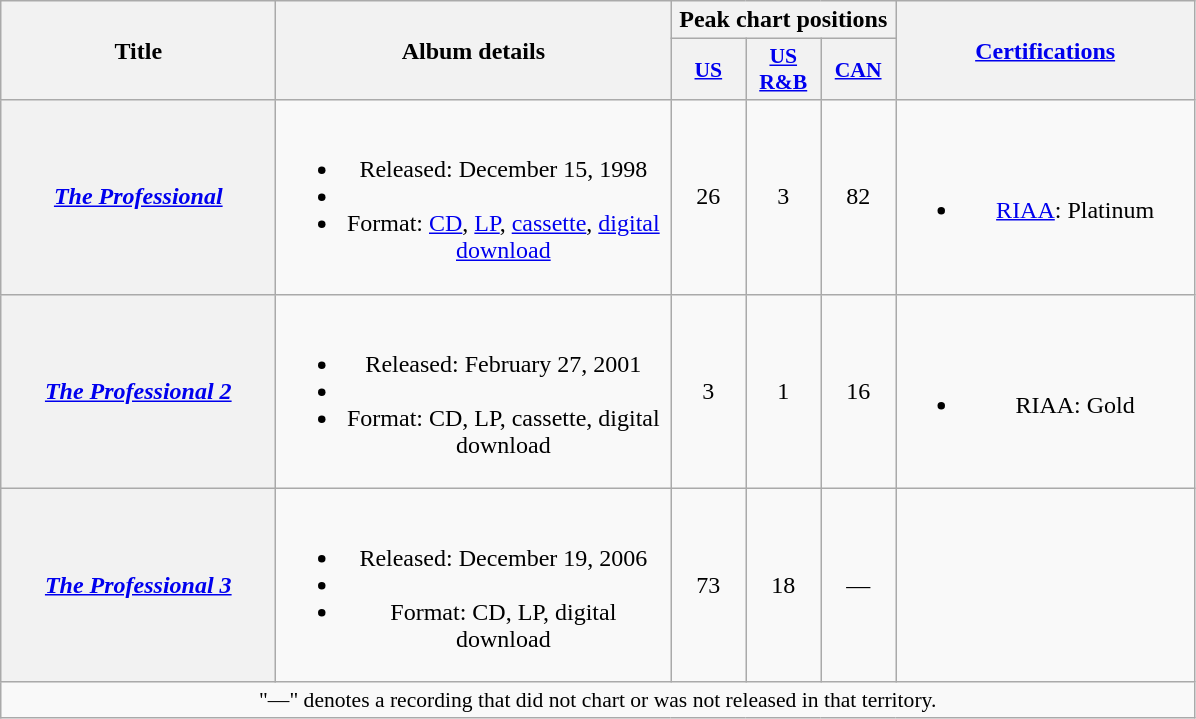<table class="wikitable plainrowheaders" style="text-align:center;">
<tr>
<th scope="col" rowspan="2" style="width:11em;">Title</th>
<th scope="col" rowspan="2" style="width:16em;">Album details</th>
<th scope="col" colspan="3">Peak chart positions</th>
<th scope="col" rowspan="2" style="width:12em;"><a href='#'>Certifications</a></th>
</tr>
<tr>
<th style="width:3em;font-size:90%;"><a href='#'>US</a><br></th>
<th style="width:3em;font-size:90%;"><a href='#'>US R&B</a><br></th>
<th style="width:3em;font-size:90%;"><a href='#'>CAN</a><br></th>
</tr>
<tr>
<th scope="row"><em><a href='#'>The Professional</a></em></th>
<td><br><ul><li>Released: December 15, 1998</li><li></li><li>Format: <a href='#'>CD</a>, <a href='#'>LP</a>, <a href='#'>cassette</a>, <a href='#'>digital download</a></li></ul></td>
<td>26</td>
<td>3</td>
<td>82</td>
<td><br><ul><li><a href='#'>RIAA</a>: Platinum</li></ul></td>
</tr>
<tr>
<th scope="row"><em><a href='#'>The Professional 2</a></em></th>
<td><br><ul><li>Released: February 27, 2001</li><li></li><li>Format: CD, LP, cassette, digital download</li></ul></td>
<td>3</td>
<td>1</td>
<td>16</td>
<td><br><ul><li>RIAA: Gold</li></ul></td>
</tr>
<tr>
<th scope="row"><em><a href='#'>The Professional 3</a></em></th>
<td><br><ul><li>Released: December 19, 2006</li><li></li><li>Format: CD, LP, digital download</li></ul></td>
<td>73</td>
<td>18</td>
<td>—</td>
<td></td>
</tr>
<tr>
<td colspan="14" style="font-size:90%">"—" denotes a recording that did not chart or was not released in that territory.</td>
</tr>
</table>
